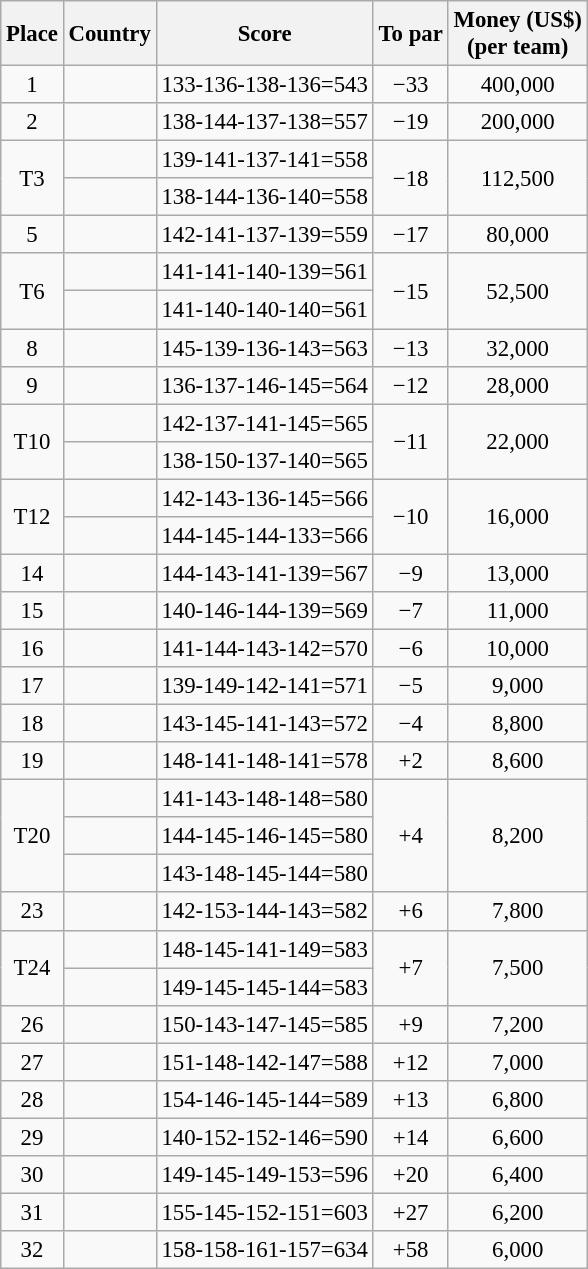<table class="wikitable" style="font-size:95%;">
<tr>
<th>Place</th>
<th>Country</th>
<th>Score</th>
<th>To par</th>
<th>Money (US$)<br>(per team)</th>
</tr>
<tr>
<td align=center>1</td>
<td></td>
<td>133-136-138-136=543</td>
<td align=center>−33</td>
<td align=center>400,000</td>
</tr>
<tr>
<td align=center>2</td>
<td></td>
<td>138-144-137-138=557</td>
<td align=center>−19</td>
<td align=center>200,000</td>
</tr>
<tr>
<td rowspan=2 align=center>T3</td>
<td></td>
<td>139-141-137-141=558</td>
<td rowspan=2 align=center>−18</td>
<td rowspan=2 align=center>112,500</td>
</tr>
<tr>
<td></td>
<td>138-144-136-140=558</td>
</tr>
<tr>
<td align=center>5</td>
<td></td>
<td>142-141-137-139=559</td>
<td align=center>−17</td>
<td align=center>80,000</td>
</tr>
<tr>
<td rowspan=2 align=center>T6</td>
<td></td>
<td>141-141-140-139=561</td>
<td rowspan=2 align=center>−15</td>
<td rowspan=2 align=center>52,500</td>
</tr>
<tr>
<td></td>
<td>141-140-140-140=561</td>
</tr>
<tr>
<td align=center>8</td>
<td></td>
<td>145-139-136-143=563</td>
<td align=center>−13</td>
<td align=center>32,000</td>
</tr>
<tr>
<td align=center>9</td>
<td></td>
<td>136-137-146-145=564</td>
<td align=center>−12</td>
<td align=center>28,000</td>
</tr>
<tr>
<td rowspan=2 align=center>T10</td>
<td></td>
<td>142-137-141-145=565</td>
<td rowspan=2 align=center>−11</td>
<td rowspan=2 align=center>22,000</td>
</tr>
<tr>
<td></td>
<td>138-150-137-140=565</td>
</tr>
<tr>
<td rowspan=2 align=center>T12</td>
<td></td>
<td>142-143-136-145=566</td>
<td rowspan=2 align=center>−10</td>
<td rowspan=2 align=center>16,000</td>
</tr>
<tr>
<td></td>
<td>144-145-144-133=566</td>
</tr>
<tr>
<td align=center>14</td>
<td></td>
<td>144-143-141-139=567</td>
<td align=center>−9</td>
<td align=center>13,000</td>
</tr>
<tr>
<td align=center>15</td>
<td></td>
<td>140-146-144-139=569</td>
<td align=center>−7</td>
<td align=center>11,000</td>
</tr>
<tr>
<td align=center>16</td>
<td></td>
<td>141-144-143-142=570</td>
<td align=center>−6</td>
<td align=center>10,000</td>
</tr>
<tr>
<td align=center>17</td>
<td></td>
<td>139-149-142-141=571</td>
<td align=center>−5</td>
<td align=center>9,000</td>
</tr>
<tr>
<td align=center>18</td>
<td></td>
<td>143-145-141-143=572</td>
<td align=center>−4</td>
<td align=center>8,800</td>
</tr>
<tr>
<td align=center>19</td>
<td></td>
<td>148-141-148-141=578</td>
<td align=center>+2</td>
<td align=center>8,600</td>
</tr>
<tr>
<td rowspan=3 align=center>T20</td>
<td></td>
<td>141-143-148-148=580</td>
<td rowspan=3 align=center>+4</td>
<td rowspan=3 align=center>8,200</td>
</tr>
<tr>
<td></td>
<td>144-145-146-145=580</td>
</tr>
<tr>
<td></td>
<td>143-148-145-144=580</td>
</tr>
<tr>
<td align=center>23</td>
<td></td>
<td>142-153-144-143=582</td>
<td align=center>+6</td>
<td align=center>7,800</td>
</tr>
<tr>
<td rowspan=2 align=center>T24</td>
<td></td>
<td>148-145-141-149=583</td>
<td align=center rowspan=2>+7</td>
<td rowspan=2 align=center>7,500</td>
</tr>
<tr>
<td></td>
<td>149-145-145-144=583</td>
</tr>
<tr>
<td align=center>26</td>
<td></td>
<td>150-143-147-145=585</td>
<td align=center>+9</td>
<td align=center>7,200</td>
</tr>
<tr>
<td align=center>27</td>
<td></td>
<td>151-148-142-147=588</td>
<td align=center>+12</td>
<td align=center>7,000</td>
</tr>
<tr>
<td align=center>28</td>
<td></td>
<td>154-146-145-144=589</td>
<td align=center>+13</td>
<td align=center>6,800</td>
</tr>
<tr>
<td align=center>29</td>
<td></td>
<td>140-152-152-146=590</td>
<td align=center>+14</td>
<td align=center>6,600</td>
</tr>
<tr>
<td align=center>30</td>
<td></td>
<td>149-145-149-153=596</td>
<td align=center>+20</td>
<td align=center>6,400</td>
</tr>
<tr>
<td align=center>31</td>
<td></td>
<td>155-145-152-151=603</td>
<td align=center>+27</td>
<td align=center>6,200</td>
</tr>
<tr>
<td align=center>32</td>
<td></td>
<td>158-158-161-157=634</td>
<td align=center>+58</td>
<td align=center>6,000</td>
</tr>
</table>
